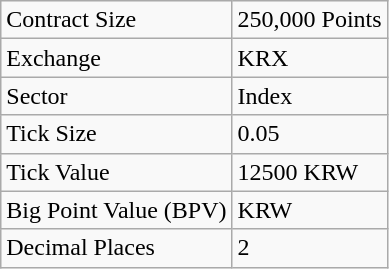<table class="wikitable">
<tr>
<td>Contract Size</td>
<td>250,000 Points</td>
</tr>
<tr>
<td>Exchange</td>
<td>KRX</td>
</tr>
<tr>
<td>Sector</td>
<td>Index</td>
</tr>
<tr>
<td>Tick Size</td>
<td>0.05</td>
</tr>
<tr>
<td>Tick Value</td>
<td>12500 KRW</td>
</tr>
<tr>
<td>Big Point Value (BPV)</td>
<td>KRW</td>
</tr>
<tr>
<td>Decimal Places</td>
<td>2</td>
</tr>
</table>
